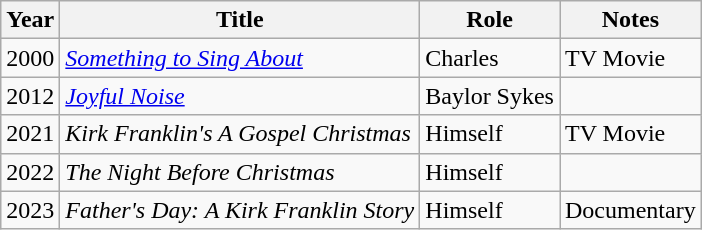<table class="wikitable">
<tr>
<th>Year</th>
<th>Title</th>
<th>Role</th>
<th>Notes</th>
</tr>
<tr>
<td>2000</td>
<td><em><a href='#'>Something to Sing About</a></em></td>
<td>Charles</td>
<td>TV Movie</td>
</tr>
<tr>
<td>2012</td>
<td><em><a href='#'>Joyful Noise</a></em></td>
<td>Baylor Sykes</td>
<td></td>
</tr>
<tr>
<td>2021</td>
<td><em>Kirk Franklin's A Gospel Christmas</em></td>
<td>Himself</td>
<td>TV Movie</td>
</tr>
<tr>
<td>2022</td>
<td><em>The Night Before Christmas</em></td>
<td>Himself</td>
<td></td>
</tr>
<tr>
<td>2023</td>
<td><em>Father's Day: A Kirk Franklin Story</em></td>
<td>Himself</td>
<td>Documentary</td>
</tr>
</table>
